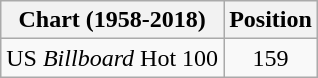<table class="wikitable plainrowheaders">
<tr>
<th>Chart (1958-2018)</th>
<th>Position</th>
</tr>
<tr>
<td>US <em>Billboard</em> Hot 100</td>
<td style="text-align:center;">159</td>
</tr>
</table>
